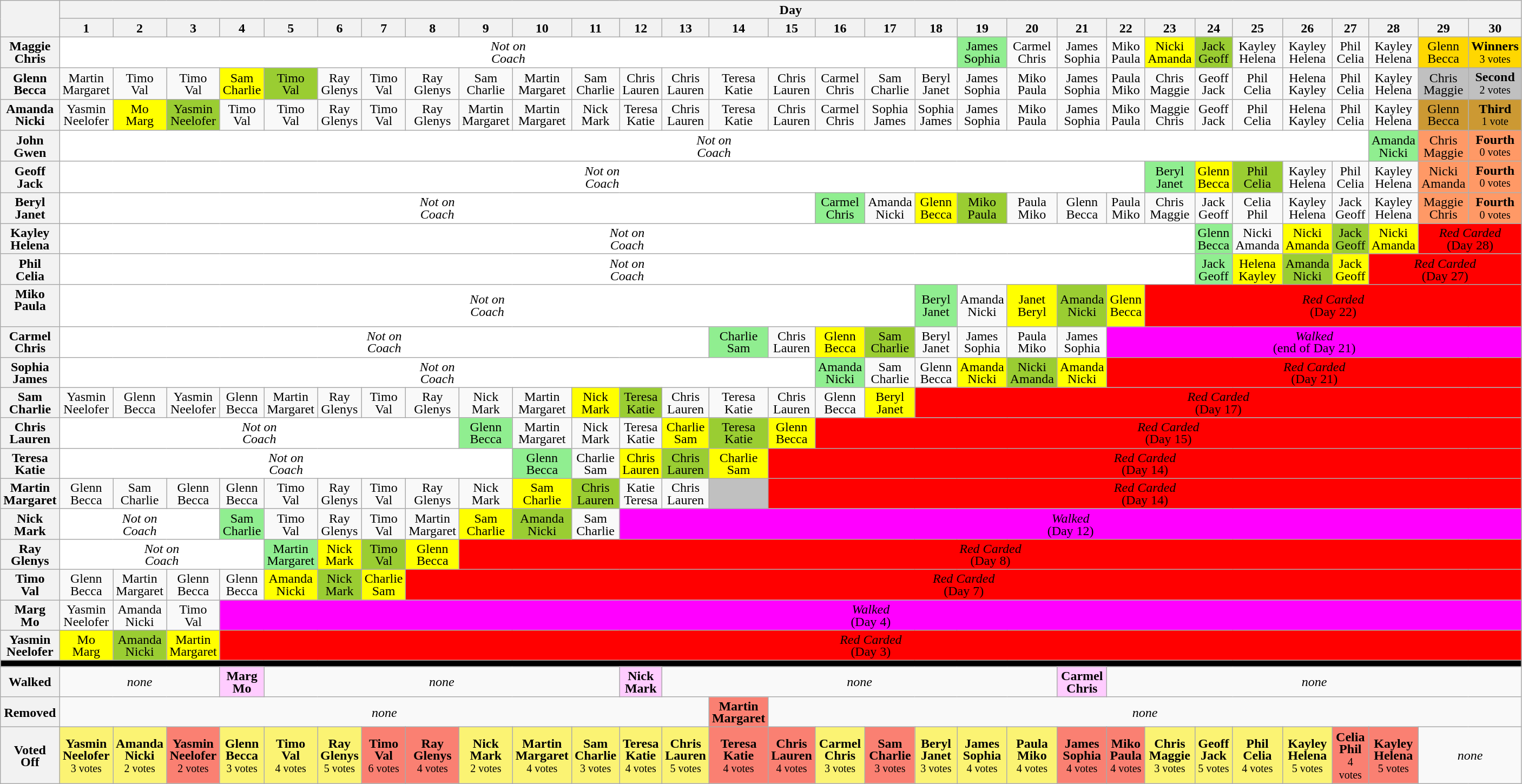<table class="wikitable" style="text-align:center; line-height:15px;">
<tr>
<th style="width: 7%;" rowspan="2"></th>
<th colspan=30>Day</th>
</tr>
<tr>
<th style="width: 7%;">1</th>
<th style="width: 7%;">2</th>
<th style="width: 7%;">3</th>
<th style="width: 7%;">4</th>
<th style="width: 7%;">5</th>
<th style="width: 7%;">6</th>
<th style="width: 7%;">7</th>
<th style="width: 7%;">8</th>
<th style="width: 7%;">9</th>
<th style="width: 7%;">10</th>
<th style="width: 7%;">11</th>
<th style="width: 7%;">12</th>
<th style="width: 7%;">13</th>
<th style="width: 7%;">14</th>
<th style="width: 7%;">15</th>
<th style="width: 7%;">16</th>
<th style="width: 7%;">17</th>
<th style="width: 7%;">18</th>
<th style="width: 7%;">19</th>
<th style="width: 7%;">20</th>
<th style="width: 7%;">21</th>
<th style="width: 7%;">22</th>
<th style="width: 7%;">23</th>
<th style="width: 7%;">24</th>
<th style="width: 7%;">25</th>
<th style="width: 7%;">26</th>
<th style="width: 7%;">27</th>
<th style="width: 7%;">28</th>
<th style="width: 7%;">29</th>
<th style="width: 7%;">30</th>
</tr>
<tr>
<th>Maggie<br>Chris</th>
<td colspan="18" bgcolor="#ffffff"><em>Not on<br>Coach</em></td>
<td style="background:lightgreen;">James<br>Sophia</td>
<td>Carmel<br>Chris</td>
<td>James<br>Sophia</td>
<td>Miko<br>Paula</td>
<td style="background:yellow;">Nicki<br>Amanda</td>
<td style="background:yellowgreen;">Jack<br>Geoff</td>
<td>Kayley<br>Helena</td>
<td>Kayley<br>Helena</td>
<td>Phil<br>Celia</td>
<td>Kayley<br>Helena</td>
<td bgcolor="gold">Glenn<br>Becca</td>
<td bgcolor="gold"><strong>Winners</strong><br><small>3 votes</small></td>
</tr>
<tr>
<th>Glenn<br>Becca</th>
<td>Martin<br>Margaret</td>
<td>Timo<br>Val</td>
<td>Timo<br>Val</td>
<td style="background:yellow;">Sam<br>Charlie</td>
<td style="background:yellowgreen;">Timo<br>Val</td>
<td>Ray<br>Glenys</td>
<td>Timo<br>Val</td>
<td>Ray<br>Glenys</td>
<td>Sam<br>Charlie</td>
<td>Martin<br>Margaret</td>
<td>Sam<br>Charlie</td>
<td>Chris<br>Lauren</td>
<td>Chris<br>Lauren</td>
<td>Teresa<br>Katie</td>
<td>Chris<br>Lauren</td>
<td>Carmel<br>Chris</td>
<td>Sam<br>Charlie</td>
<td>Beryl<br>Janet</td>
<td>James<br>Sophia</td>
<td>Miko<br>Paula</td>
<td>James<br>Sophia</td>
<td>Paula<br>Miko</td>
<td>Chris<br>Maggie</td>
<td>Geoff<br>Jack</td>
<td>Phil<br>Celia</td>
<td>Helena<br>Kayley</td>
<td>Phil<br>Celia</td>
<td>Kayley<br>Helena</td>
<td bgcolor="silver">Chris<br>Maggie</td>
<td bgcolor="silver"><strong>Second</strong><br><small>2 votes</small></td>
</tr>
<tr>
<th>Amanda<br>Nicki</th>
<td>Yasmin<br>Neelofer</td>
<td style="background:yellow;">Mo<br>Marg</td>
<td style="background:yellowgreen;">Yasmin<br>Neelofer</td>
<td>Timo<br>Val</td>
<td>Timo<br>Val</td>
<td>Ray<br>Glenys</td>
<td>Timo<br>Val</td>
<td>Ray<br>Glenys</td>
<td>Martin<br>Margaret</td>
<td>Martin<br>Margaret</td>
<td>Nick<br>Mark</td>
<td>Teresa<br>Katie</td>
<td>Chris<br>Lauren</td>
<td>Teresa<br>Katie</td>
<td>Chris<br>Lauren</td>
<td>Carmel<br>Chris</td>
<td>Sophia<br>James</td>
<td>Sophia<br>James</td>
<td>James<br>Sophia</td>
<td>Miko<br>Paula</td>
<td>James<br>Sophia</td>
<td>Miko<br>Paula</td>
<td>Maggie<br>Chris</td>
<td>Geoff<br>Jack</td>
<td>Phil<br>Celia</td>
<td>Helena<br>Kayley</td>
<td>Phil<br>Celia</td>
<td>Kayley<br>Helena</td>
<td bgcolor=#cc9933>Glenn<br>Becca</td>
<td bgcolor=#cc9933><strong>Third</strong><br><small>1 vote</small></td>
</tr>
<tr>
<th>John<br>Gwen</th>
<td colspan="27" bgcolor="#ffffff"><em>Not on<br>Coach</em></td>
<td style="background:lightgreen;">Amanda<br>Nicki</td>
<td bgcolor=#ff9966>Chris<br>Maggie</td>
<td bgcolor=#ff9966><strong>Fourth</strong><br><small>0 votes</small></td>
</tr>
<tr>
<th>Geoff<br>Jack</th>
<td colspan="22" bgcolor="#ffffff"><em>Not on<br>Coach</em></td>
<td style="background:lightgreen;">Beryl<br>Janet</td>
<td style="background:yellow;">Glenn<br>Becca</td>
<td style="background:yellowgreen;">Phil<br>Celia</td>
<td>Kayley<br>Helena</td>
<td>Phil<br>Celia</td>
<td>Kayley<br>Helena</td>
<td bgcolor=#ff9966>Nicki<br>Amanda</td>
<td bgcolor=#ff9966><strong>Fourth</strong><br><small>0 votes</small></td>
</tr>
<tr>
<th>Beryl<br>Janet</th>
<td colspan="15" bgcolor="#ffffff"><em>Not on<br>Coach</em></td>
<td style="background:lightgreen;">Carmel<br>Chris</td>
<td>Amanda<br>Nicki</td>
<td style="background:yellow;">Glenn<br>Becca</td>
<td style="background:yellowgreen;">Miko<br>Paula</td>
<td>Paula<br>Miko</td>
<td>Glenn<br>Becca</td>
<td>Paula<br>Miko</td>
<td>Chris<br>Maggie</td>
<td>Jack<br>Geoff</td>
<td>Celia<br>Phil</td>
<td>Kayley<br>Helena</td>
<td>Jack<br>Geoff</td>
<td>Kayley<br>Helena</td>
<td bgcolor=#ff9966>Maggie<br>Chris</td>
<td bgcolor=#ff9966><strong>Fourth</strong><br><small>0 votes</small></td>
</tr>
<tr>
<th>Kayley<br>Helena</th>
<td colspan="23" bgcolor="#ffffff"><em>Not on<br>Coach</em></td>
<td style="background:lightgreen;">Glenn<br>Becca</td>
<td>Nicki<br>Amanda</td>
<td style="background:yellow;">Nicki<br>Amanda</td>
<td style="background:yellowgreen;">Jack<br>Geoff</td>
<td style="background:yellow;">Nicki<br>Amanda</td>
<td colspan="2" bgcolor=red><em>Red Carded</em><br>(Day 28)</td>
</tr>
<tr>
<th>Phil<br>Celia</th>
<td colspan="23" bgcolor="#ffffff"><em>Not on<br>Coach</em></td>
<td style="background:lightgreen;">Jack<br>Geoff</td>
<td style="background:yellow;">Helena<br>Kayley</td>
<td style="background:yellowgreen;">Amanda<br>Nicki</td>
<td style="background:yellow;">Jack<br>Geoff</td>
<td colspan="3" bgcolor=red><em>Red Carded</em><br>(Day 27)</td>
</tr>
<tr>
<th>Miko<br>Paula<br><br></th>
<td colspan="17" bgcolor="#ffffff"><em>Not on<br>Coach</em></td>
<td style="background:lightgreen;">Beryl<br>Janet</td>
<td>Amanda<br>Nicki</td>
<td style="background:yellow;">Janet<br>Beryl</td>
<td style="background:yellowgreen;">Amanda<br>Nicki</td>
<td style="background:yellow;">Glenn<br>Becca</td>
<td colspan="8" bgcolor=red><em>Red Carded</em><br>(Day 22)</td>
</tr>
<tr>
<th>Carmel<br>Chris</th>
<td colspan="13" bgcolor="#ffffff"><em>Not on<br>Coach</em></td>
<td style="background:lightgreen;">Charlie<br>Sam</td>
<td>Chris<br>Lauren</td>
<td style="background:yellow;">Glenn<br>Becca</td>
<td style="background:yellowgreen;">Sam<br>Charlie</td>
<td>Beryl<br>Janet</td>
<td>James<br>Sophia</td>
<td>Paula<br>Miko</td>
<td>James<br>Sophia</td>
<td colspan="9" bgcolor=magenta><em>Walked</em><br>(end of Day 21)</td>
</tr>
<tr>
<th>Sophia<br>James</th>
<td colspan="15" bgcolor="#ffffff"><em>Not on<br>Coach</em></td>
<td style="background:lightgreen;">Amanda<br>Nicki</td>
<td>Sam<br>Charlie</td>
<td>Glenn<br>Becca</td>
<td style="background:yellow;">Amanda<br>Nicki</td>
<td style="background:yellowgreen;">Nicki<br>Amanda</td>
<td style="background:yellow;">Amanda<br>Nicki</td>
<td colspan="9" bgcolor=red><em>Red Carded</em><br>(Day 21)</td>
</tr>
<tr>
<th>Sam<br>Charlie</th>
<td>Yasmin<br>Neelofer</td>
<td>Glenn<br>Becca</td>
<td>Yasmin<br>Neelofer</td>
<td>Glenn<br>Becca</td>
<td>Martin<br>Margaret</td>
<td>Ray<br>Glenys</td>
<td>Timo<br>Val</td>
<td>Ray<br>Glenys</td>
<td>Nick<br>Mark</td>
<td>Martin<br>Margaret</td>
<td style="background:yellow;">Nick<br>Mark</td>
<td style="background:yellowgreen;">Teresa<br>Katie</td>
<td>Chris<br>Lauren</td>
<td>Teresa<br>Katie</td>
<td>Chris<br>Lauren</td>
<td>Glenn<br>Becca</td>
<td style="background:yellow;">Beryl<br>Janet</td>
<td colspan="13" bgcolor=red><em>Red Carded</em><br>(Day 17)</td>
</tr>
<tr>
<th>Chris<br>Lauren</th>
<td colspan="8" bgcolor="#ffffff"><em>Not on<br>Coach</em></td>
<td style="background:lightgreen;">Glenn<br>Becca</td>
<td>Martin<br>Margaret</td>
<td>Nick<br>Mark</td>
<td>Teresa<br>Katie</td>
<td style="background:yellow;">Charlie<br>Sam</td>
<td style="background:yellowgreen;">Teresa<br>Katie</td>
<td style="background:yellow;">Glenn<br>Becca</td>
<td colspan="15" bgcolor=red><em>Red Carded</em><br>(Day 15)</td>
</tr>
<tr>
<th>Teresa<br>Katie</th>
<td colspan="9" bgcolor="#ffffff"><em>Not on<br>Coach</em></td>
<td style="background:lightgreen;">Glenn<br>Becca</td>
<td>Charlie<br>Sam</td>
<td style="background:yellow;">Chris<br>Lauren</td>
<td style="background:yellowgreen;">Chris<br>Lauren</td>
<td style="background:yellow;">Charlie<br>Sam</td>
<td colspan="16" bgcolor=red><em>Red Carded</em><br>(Day 14)</td>
</tr>
<tr>
<th>Martin<br>Margaret</th>
<td>Glenn<br>Becca</td>
<td>Sam<br>Charlie</td>
<td>Glenn<br>Becca</td>
<td>Glenn<br>Becca</td>
<td>Timo<br>Val</td>
<td>Ray<br>Glenys</td>
<td>Timo<br>Val</td>
<td>Ray<br>Glenys</td>
<td>Nick<br>Mark</td>
<td style="background:yellow;">Sam<br>Charlie</td>
<td style="background:yellowgreen;">Chris<br>Lauren</td>
<td>Katie<br>Teresa</td>
<td>Chris<br>Lauren</td>
<td bgcolor="silver"><em></em></td>
<td colspan="16" bgcolor=red><em>Red Carded</em><br>(Day 14)</td>
</tr>
<tr>
<th>Nick<br>Mark</th>
<td colspan="3" bgcolor="#ffffff"><em>Not on<br>Coach</em></td>
<td style="background:lightgreen;">Sam<br>Charlie</td>
<td>Timo<br>Val</td>
<td>Ray<br>Glenys</td>
<td>Timo<br>Val</td>
<td>Martin<br>Margaret</td>
<td style="background:yellow;">Sam<br>Charlie</td>
<td style="background:yellowgreen;">Amanda<br>Nicki</td>
<td>Sam<br>Charlie</td>
<td colspan="19" bgcolor="magenta"><em>Walked</em><br>(Day 12)</td>
</tr>
<tr>
<th>Ray<br>Glenys</th>
<td colspan="4" bgcolor="#ffffff"><em>Not on<br>Coach</em></td>
<td style="background:lightgreen;">Martin<br>Margaret</td>
<td style="background:yellow;">Nick<br>Mark</td>
<td style="background:yellowgreen;">Timo<br>Val</td>
<td style="background:yellow;">Glenn<br>Becca</td>
<td colspan="22" bgcolor=red><em>Red Carded</em><br>(Day 8)</td>
</tr>
<tr>
<th>Timo<br>Val</th>
<td>Glenn<br>Becca</td>
<td>Martin<br>Margaret</td>
<td>Glenn<br>Becca</td>
<td>Glenn<br>Becca</td>
<td style="background:yellow;">Amanda<br>Nicki</td>
<td style="background:yellowgreen;">Nick<br>Mark</td>
<td style="background:yellow;">Charlie<br>Sam</td>
<td colspan="23" bgcolor=red><em>Red Carded</em><br>(Day 7)</td>
</tr>
<tr>
<th>Marg<br>Mo</th>
<td>Yasmin<br>Neelofer</td>
<td>Amanda<br>Nicki</td>
<td>Timo<br>Val</td>
<td colspan="27" bgcolor="magenta"><em>Walked</em><br>(Day 4)</td>
</tr>
<tr>
<th>Yasmin<br>Neelofer</th>
<td style="background:yellow;">Mo<br>Marg</td>
<td style="background:yellowgreen;">Amanda<br>Nicki</td>
<td style="background:yellow;">Martin<br>Margaret</td>
<td colspan="27" bgcolor=red><em>Red Carded</em><br>(Day 3)</td>
</tr>
<tr>
<th style="background:black;" colspan="31"></th>
</tr>
<tr>
<th>Walked</th>
<td colspan="3"><em>none</em></td>
<td bgcolor="#ffccff"><strong>Marg<br>Mo</strong></td>
<td colspan="7"><em>none</em></td>
<td bgcolor="#ffccff"><strong>Nick<br>Mark</strong></td>
<td colspan="8"><em>none</em></td>
<td bgcolor="#ffccff"><strong>Carmel<br>Chris</strong></td>
<td colspan="9"><em>none</em></td>
</tr>
<tr>
<th>Removed</th>
<td colspan="13"><em>none</em></td>
<td bgcolor="#fa8072"><strong>Martin<br>Margaret</strong></td>
<td colspan="16"><em>none</em></td>
</tr>
<tr>
<th>Voted Off</th>
<td style="background:#fbf373;"><strong>Yasmin<br>Neelofer</strong><br><small>3 votes</small></td>
<td style="background:#fbf373;"><strong>Amanda<br>Nicki</strong><br><small>2 votes</small></td>
<td style="background:#fa8072;"><strong>Yasmin<br>Neelofer</strong><br><small>2 votes</small></td>
<td style="background:#fbf373;"><strong>Glenn<br>Becca</strong><br><small>3 votes</small></td>
<td style="background:#fbf373;"><strong>Timo<br>Val</strong><br><small>4 votes</small></td>
<td style="background:#fbf373;"><strong>Ray<br>Glenys</strong><br><small>5 votes</small></td>
<td style="background:#fa8072;"><strong>Timo<br>Val</strong><br><small>6 votes</small></td>
<td style="background:#fa8072;"><strong>Ray<br>Glenys</strong><br><small>4 votes</small></td>
<td style="background:#fbf373;"><strong>Nick<br>Mark</strong><br><small>2 votes</small></td>
<td style="background:#fbf373;"><strong>Martin<br>Margaret</strong><br><small>4 votes</small></td>
<td style="background:#fbf373;"><strong>Sam<br>Charlie</strong><br><small>3 votes</small></td>
<td style="background:#fbf373;"><strong>Teresa<br>Katie</strong><br><small>4 votes</small></td>
<td style="background:#fbf373;"><strong>Chris<br>Lauren</strong><br><small>5 votes</small></td>
<td style="background:#fa8072;"><strong>Teresa<br>Katie</strong><br><small>4 votes</small></td>
<td style="background:#fa8072;"><strong>Chris<br>Lauren</strong><br><small>4 votes</small></td>
<td style="background:#fbf373;"><strong>Carmel<br>Chris</strong><br><small>3 votes</small></td>
<td style="background:#fa8072;"><strong>Sam<br>Charlie</strong><br><small>3 votes</small></td>
<td style="background:#fbf373;"><strong>Beryl<br>Janet</strong><br><small>3 votes</small></td>
<td style="background:#fbf373;"><strong>James<br>Sophia</strong><br><small>4 votes</small></td>
<td style="background:#fbf373;"><strong>Paula<br>Miko</strong><br><small>4 votes</small></td>
<td style="background:#fa8072;"><strong>James<br>Sophia</strong><br><small>4 votes</small></td>
<td style="background:#fa8072;"><strong>Miko<br>Paula</strong><br><small>4 votes</small></td>
<td style="background:#fbf373;"><strong>Chris<br>Maggie</strong><br><small>3 votes</small></td>
<td style="background:#fbf373;"><strong>Geoff<br>Jack</strong><br><small>5 votes</small></td>
<td style="background:#fbf373;"><strong>Phil<br>Celia</strong><br><small>4 votes</small></td>
<td style="background:#fbf373;"><strong>Kayley<br>Helena</strong><br><small>5 votes</small></td>
<td style="background:#fa8072;"><strong>Celia<br>Phil</strong><br><small>4 votes</small></td>
<td style="background:#fa8072;"><strong>Kayley<br>Helena</strong><br><small>5 votes</small></td>
<td colspan="2"><em>none</em></td>
</tr>
</table>
